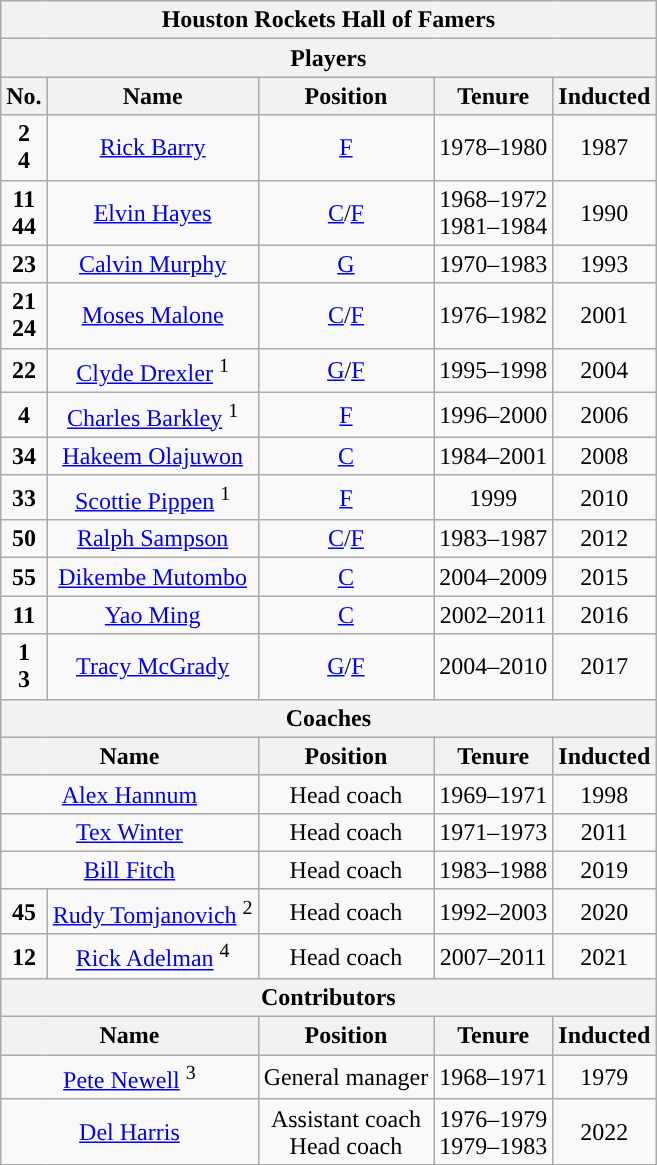<table class="wikitable" style="text-align:center">
<tr>
<th colspan="5">Houston Rockets Hall of Famers</th>
</tr>
<tr>
<th colspan="5">Players</th>
</tr>
<tr>
<th>No.</th>
<th>Name</th>
<th>Position</th>
<th>Tenure</th>
<th>Inducted</th>
</tr>
<tr>
<td><strong>2</strong><br><strong>4</strong></td>
<td><a href='#'>Rick Barry</a></td>
<td><a href='#'>F</a></td>
<td>1978–1980</td>
<td>1987</td>
</tr>
<tr>
<td><strong>11</strong><br><strong>44</strong></td>
<td><a href='#'>Elvin Hayes</a></td>
<td><a href='#'>C</a>/<a href='#'>F</a></td>
<td>1968–1972<br>1981–1984</td>
<td>1990</td>
</tr>
<tr>
<td><strong>23</strong></td>
<td><a href='#'>Calvin Murphy</a></td>
<td><a href='#'>G</a></td>
<td>1970–1983</td>
<td>1993</td>
</tr>
<tr>
<td><strong>21</strong><br><strong>24</strong></td>
<td><a href='#'>Moses Malone</a></td>
<td><a href='#'>C</a>/<a href='#'>F</a></td>
<td>1976–1982</td>
<td>2001</td>
</tr>
<tr>
<td><strong>22</strong></td>
<td><a href='#'>Clyde Drexler</a> <sup>1</sup></td>
<td><a href='#'>G</a>/<a href='#'>F</a></td>
<td>1995–1998</td>
<td>2004</td>
</tr>
<tr>
<td><strong>4</strong></td>
<td><a href='#'>Charles Barkley</a> <sup>1</sup></td>
<td><a href='#'>F</a></td>
<td>1996–2000</td>
<td>2006</td>
</tr>
<tr>
<td><strong>34</strong></td>
<td><a href='#'>Hakeem Olajuwon</a></td>
<td><a href='#'>C</a></td>
<td>1984–2001</td>
<td>2008</td>
</tr>
<tr>
<td><strong>33</strong></td>
<td><a href='#'>Scottie Pippen</a> <sup>1</sup></td>
<td><a href='#'>F</a></td>
<td>1999</td>
<td>2010</td>
</tr>
<tr>
<td><strong>50</strong></td>
<td><a href='#'>Ralph Sampson</a></td>
<td><a href='#'>C</a>/<a href='#'>F</a></td>
<td>1983–1987</td>
<td>2012</td>
</tr>
<tr>
<td><strong>55</strong></td>
<td><a href='#'>Dikembe Mutombo</a></td>
<td><a href='#'>C</a></td>
<td>2004–2009</td>
<td>2015</td>
</tr>
<tr>
<td><strong>11</strong></td>
<td><a href='#'>Yao Ming</a></td>
<td><a href='#'>C</a></td>
<td>2002–2011</td>
<td>2016</td>
</tr>
<tr>
<td><strong>1</strong><br><strong>3</strong></td>
<td><a href='#'>Tracy McGrady</a></td>
<td><a href='#'>G</a>/<a href='#'>F</a></td>
<td>2004–2010</td>
<td>2017</td>
</tr>
<tr>
<th colspan="5">Coaches</th>
</tr>
<tr>
<th colspan="2">Name</th>
<th>Position</th>
<th>Tenure</th>
<th>Inducted</th>
</tr>
<tr>
<td colspan="2"><a href='#'>Alex Hannum</a></td>
<td>Head coach</td>
<td>1969–1971</td>
<td>1998</td>
</tr>
<tr>
<td colspan="2"><a href='#'>Tex Winter</a></td>
<td>Head coach</td>
<td>1971–1973</td>
<td>2011</td>
</tr>
<tr>
<td colspan="2"><a href='#'>Bill Fitch</a></td>
<td>Head coach</td>
<td>1983–1988</td>
<td>2019</td>
</tr>
<tr>
<td><strong>45</strong></td>
<td><a href='#'>Rudy Tomjanovich</a> <sup>2</sup></td>
<td>Head coach</td>
<td>1992–2003</td>
<td>2020</td>
</tr>
<tr>
<td><strong>12</strong></td>
<td><a href='#'>Rick Adelman</a> <sup>4</sup></td>
<td>Head coach</td>
<td>2007–2011</td>
<td>2021</td>
</tr>
<tr>
<th colspan="5">Contributors</th>
</tr>
<tr>
<th colspan="2">Name</th>
<th>Position</th>
<th>Tenure</th>
<th>Inducted</th>
</tr>
<tr>
<td colspan="2"><a href='#'>Pete Newell</a> <sup>3</sup></td>
<td>General manager</td>
<td>1968–1971</td>
<td>1979</td>
</tr>
<tr>
<td colspan="2"><a href='#'>Del Harris</a></td>
<td>Assistant coach<br>Head coach</td>
<td>1976–1979 <br>1979–1983</td>
<td>2022</td>
</tr>
</table>
